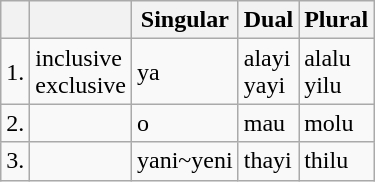<table class="wikitable">
<tr>
<th></th>
<th></th>
<th>Singular</th>
<th>Dual</th>
<th>Plural</th>
</tr>
<tr>
<td>1.</td>
<td>inclusive<br>exclusive</td>
<td>ya</td>
<td>alayi<br>yayi</td>
<td>alalu<br>yilu</td>
</tr>
<tr>
<td>2.</td>
<td></td>
<td>o</td>
<td>mau</td>
<td>molu</td>
</tr>
<tr>
<td>3.</td>
<td></td>
<td>yani~yeni</td>
<td>thayi</td>
<td>thilu</td>
</tr>
</table>
